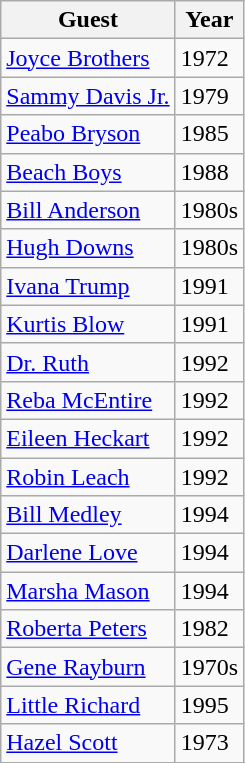<table class="wikitable">
<tr ">
<th>Guest</th>
<th>Year</th>
</tr>
<tr>
<td><a href='#'>Joyce Brothers</a></td>
<td>1972</td>
</tr>
<tr>
<td><a href='#'>Sammy Davis Jr.</a></td>
<td>1979</td>
</tr>
<tr>
<td><a href='#'>Peabo Bryson</a></td>
<td>1985</td>
</tr>
<tr>
<td><a href='#'>Beach Boys</a></td>
<td>1988</td>
</tr>
<tr>
<td><a href='#'>Bill Anderson</a></td>
<td>1980s</td>
</tr>
<tr>
<td><a href='#'>Hugh Downs</a></td>
<td>1980s</td>
</tr>
<tr>
<td><a href='#'>Ivana Trump</a></td>
<td>1991</td>
</tr>
<tr>
<td><a href='#'>Kurtis Blow</a></td>
<td>1991</td>
</tr>
<tr>
<td><a href='#'>Dr. Ruth</a></td>
<td>1992</td>
</tr>
<tr>
<td><a href='#'>Reba McEntire</a></td>
<td>1992</td>
</tr>
<tr>
<td><a href='#'>Eileen Heckart</a></td>
<td>1992</td>
</tr>
<tr>
<td><a href='#'>Robin Leach</a></td>
<td>1992</td>
</tr>
<tr>
<td><a href='#'>Bill Medley</a></td>
<td>1994</td>
</tr>
<tr>
<td><a href='#'>Darlene Love</a></td>
<td>1994</td>
</tr>
<tr>
<td><a href='#'>Marsha Mason</a></td>
<td>1994</td>
</tr>
<tr>
<td><a href='#'>Roberta Peters</a></td>
<td>1982</td>
</tr>
<tr>
<td><a href='#'>Gene Rayburn</a></td>
<td>1970s</td>
</tr>
<tr>
<td><a href='#'>Little Richard</a></td>
<td>1995</td>
</tr>
<tr>
<td><a href='#'>Hazel Scott</a></td>
<td>1973</td>
</tr>
<tr>
</tr>
</table>
